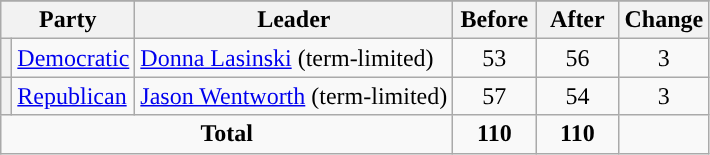<table class="wikitable" style="text-align:center;">
<tr>
</tr>
<tr>
<th colspan=2>Party</th>
<th>Leader</th>
<th style="width:3em">Before</th>
<th style="width:3em">After</th>
<th style="width:3em">Change</th>
</tr>
<tr>
<th style="background-color:"></th>
<td style="text-align:left;"><a href='#'>Democratic</a></td>
<td style="text-align:left;"><a href='#'>Donna Lasinski</a> (term-limited)</td>
<td>53</td>
<td>56</td>
<td> 3</td>
</tr>
<tr>
<th style="background-color:"></th>
<td style="text-align:left;"><a href='#'>Republican</a></td>
<td style="text-align:left;"><a href='#'>Jason Wentworth</a> (term-limited)</td>
<td>57</td>
<td>54</td>
<td> 3</td>
</tr>
<tr>
<td colspan=3><strong>Total</strong></td>
<td><strong>110</strong></td>
<td><strong>110</strong></td>
<td></td>
</tr>
</table>
